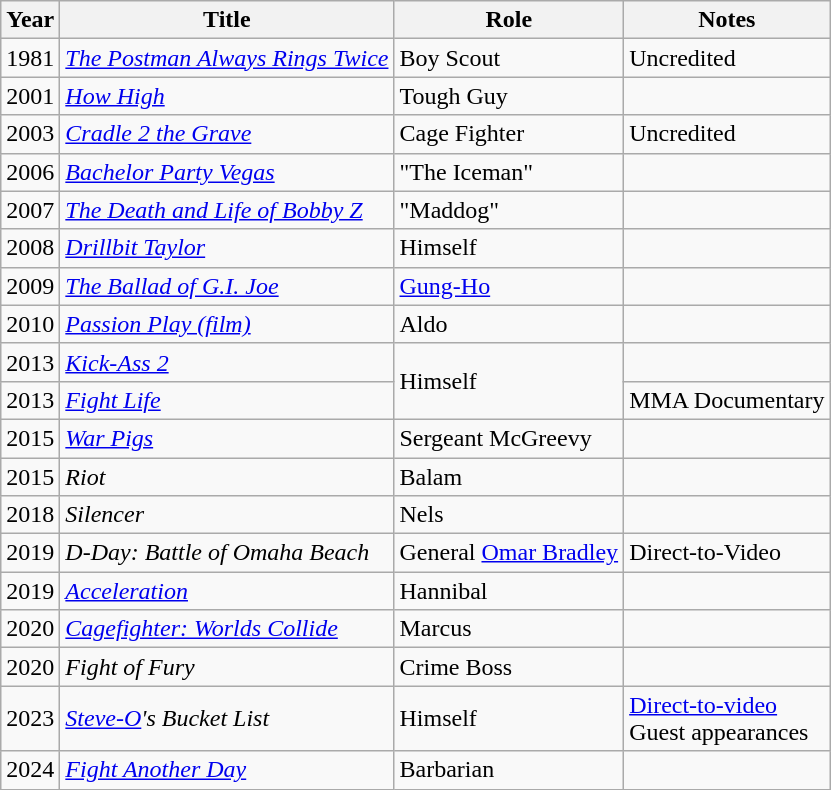<table class="wikitable sortable">
<tr>
<th>Year</th>
<th>Title</th>
<th>Role</th>
<th class="unsortable">Notes</th>
</tr>
<tr>
<td>1981</td>
<td><em><a href='#'>The Postman Always Rings Twice</a></em></td>
<td>Boy Scout</td>
<td>Uncredited</td>
</tr>
<tr>
<td>2001</td>
<td><em><a href='#'>How High</a></em></td>
<td>Tough Guy</td>
<td></td>
</tr>
<tr>
<td>2003</td>
<td><em><a href='#'>Cradle 2 the Grave</a></em></td>
<td>Cage Fighter</td>
<td>Uncredited</td>
</tr>
<tr>
<td>2006</td>
<td><em><a href='#'>Bachelor Party Vegas</a></em></td>
<td>"The Iceman"</td>
<td></td>
</tr>
<tr>
<td>2007</td>
<td><em><a href='#'>The Death and Life of Bobby Z</a></em></td>
<td>"Maddog"</td>
<td></td>
</tr>
<tr>
<td>2008</td>
<td><em><a href='#'>Drillbit Taylor</a></em></td>
<td>Himself</td>
<td></td>
</tr>
<tr>
<td>2009</td>
<td><em><a href='#'>The Ballad of G.I. Joe</a></em></td>
<td><a href='#'>Gung-Ho</a></td>
<td></td>
</tr>
<tr>
<td>2010</td>
<td><em><a href='#'>Passion Play (film)</a></em></td>
<td>Aldo</td>
<td></td>
</tr>
<tr>
<td>2013</td>
<td><em><a href='#'>Kick-Ass 2</a></em></td>
<td rowspan="2">Himself</td>
<td></td>
</tr>
<tr>
<td>2013</td>
<td><em><a href='#'>Fight Life</a></em></td>
<td>MMA Documentary</td>
</tr>
<tr>
<td>2015</td>
<td><em><a href='#'>War Pigs</a></em></td>
<td>Sergeant McGreevy</td>
<td></td>
</tr>
<tr>
<td>2015</td>
<td><em>Riot</em></td>
<td>Balam</td>
<td></td>
</tr>
<tr>
<td>2018</td>
<td><em>Silencer</em></td>
<td>Nels</td>
<td></td>
</tr>
<tr>
<td>2019</td>
<td><em>D-Day: Battle of Omaha Beach</em></td>
<td>General <a href='#'>Omar Bradley</a></td>
<td>Direct-to-Video</td>
</tr>
<tr>
<td>2019</td>
<td><em><a href='#'>Acceleration</a></em></td>
<td>Hannibal</td>
<td></td>
</tr>
<tr>
<td>2020</td>
<td><em><a href='#'>Cagefighter: Worlds Collide</a></em></td>
<td>Marcus</td>
<td></td>
</tr>
<tr>
<td>2020</td>
<td><em>Fight of Fury</em></td>
<td>Crime Boss</td>
<td></td>
</tr>
<tr>
<td>2023</td>
<td><em><a href='#'>Steve-O</a>'s Bucket List</em></td>
<td>Himself</td>
<td><a href='#'>Direct-to-video</a><br>Guest appearances</td>
</tr>
<tr>
<td>2024</td>
<td><em><a href='#'>Fight Another Day</a></em></td>
<td>Barbarian</td>
<td></td>
</tr>
</table>
